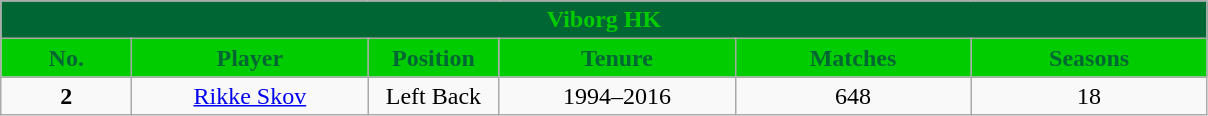<table class="wikitable sortable" style="text-align:center">
<tr>
<td colspan="7" style= "background: #006633; color: #00cc00"><strong>Viborg HK</strong></td>
</tr>
<tr>
<th style="width:80px; background:#00cc00; color:#006633;">No.</th>
<th style="width:150px; background:#00cc00; color:#006633;">Player</th>
<th style="width:80px; background:#00cc00; color:#006633;">Position</th>
<th style="width:150px; background:#00cc00; color:#006633;">Tenure</th>
<th style="width:150px; background:#00cc00; color:#006633;">Matches</th>
<th style="width:150px; background:#00cc00; color:#006633;">Seasons</th>
</tr>
<tr>
<td><strong>2</strong></td>
<td> <a href='#'>Rikke Skov</a></td>
<td>Left Back</td>
<td>1994–2016</td>
<td>648</td>
<td>18</td>
</tr>
</table>
